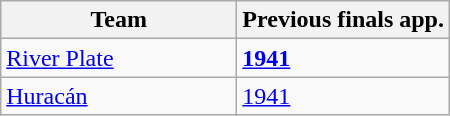<table class="wikitable">
<tr>
<th width=150px>Team</th>
<th>Previous finals app.</th>
</tr>
<tr>
<td><a href='#'>River Plate</a></td>
<td><strong><a href='#'>1941</a></strong></td>
</tr>
<tr>
<td><a href='#'>Huracán</a></td>
<td><a href='#'>1941</a></td>
</tr>
</table>
